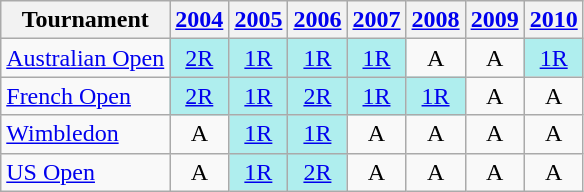<table class="wikitable">
<tr>
<th>Tournament</th>
<th><a href='#'>2004</a></th>
<th><a href='#'>2005</a></th>
<th><a href='#'>2006</a></th>
<th><a href='#'>2007</a></th>
<th><a href='#'>2008</a></th>
<th><a href='#'>2009</a></th>
<th><a href='#'>2010</a></th>
</tr>
<tr>
<td><a href='#'>Australian Open</a></td>
<td align="center" style="background:#afeeee;"><a href='#'>2R</a></td>
<td align="center" style="background:#afeeee;"><a href='#'>1R</a></td>
<td align="center" style="background:#afeeee;"><a href='#'>1R</a></td>
<td align="center" style="background:#afeeee;"><a href='#'>1R</a></td>
<td align="center">A</td>
<td align="center">A</td>
<td align="center" style="background:#afeeee;"><a href='#'>1R</a></td>
</tr>
<tr>
<td><a href='#'>French Open</a></td>
<td align="center" style="background:#afeeee;"><a href='#'>2R</a></td>
<td align="center" style="background:#afeeee;"><a href='#'>1R</a></td>
<td align="center" style="background:#afeeee;"><a href='#'>2R</a></td>
<td align="center" style="background:#afeeee;"><a href='#'>1R</a></td>
<td align="center" style="background:#afeeee;"><a href='#'>1R</a></td>
<td align="center">A</td>
<td align="center">A</td>
</tr>
<tr>
<td><a href='#'>Wimbledon</a></td>
<td align="center">A</td>
<td align="center" style="background:#afeeee;"><a href='#'>1R</a></td>
<td align="center" style="background:#afeeee;"><a href='#'>1R</a></td>
<td align="center">A</td>
<td align="center">A</td>
<td align="center">A</td>
<td align="center">A</td>
</tr>
<tr>
<td><a href='#'>US Open</a></td>
<td align="center">A</td>
<td align="center" style="background:#afeeee;"><a href='#'>1R</a></td>
<td align="center" style="background:#afeeee;"><a href='#'>2R</a></td>
<td align="center">A</td>
<td align="center">A</td>
<td align="center">A</td>
<td align="center">A</td>
</tr>
</table>
